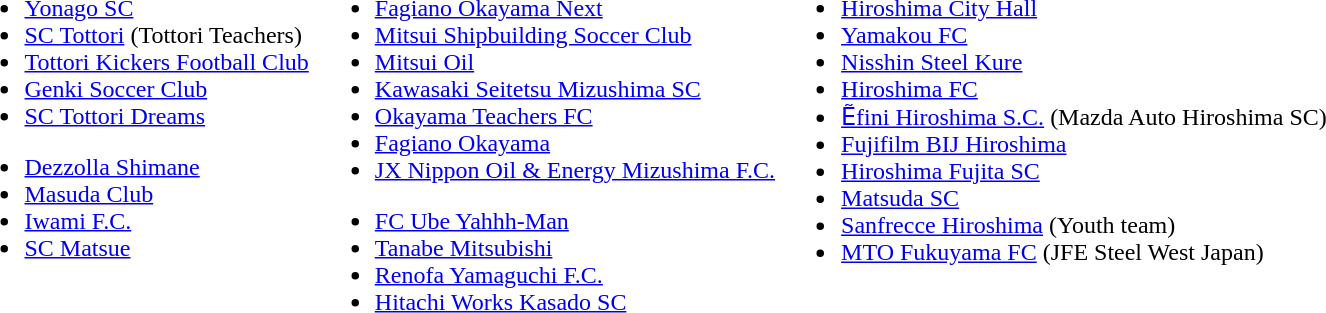<table valign=top>
<tr>
<td valign=top><br><ul><li><a href='#'>Yonago SC</a></li><li><a href='#'>SC Tottori</a> (Tottori Teachers)</li><li><a href='#'>Tottori Kickers Football Club</a></li><li><a href='#'>Genki Soccer Club</a></li><li><a href='#'>SC Tottori Dreams</a></li></ul><ul><li><a href='#'>Dezzolla Shimane</a></li><li><a href='#'>Masuda Club</a></li><li><a href='#'>Iwami F.C.</a></li><li><a href='#'>SC Matsue</a></li></ul></td>
<td valign=top><br><ul><li><a href='#'>Fagiano Okayama Next</a></li><li><a href='#'>Mitsui Shipbuilding Soccer Club</a></li><li><a href='#'>Mitsui Oil</a></li><li><a href='#'>Kawasaki Seitetsu Mizushima SC</a></li><li><a href='#'>Okayama Teachers FC</a></li><li><a href='#'>Fagiano Okayama</a></li><li><a href='#'>JX Nippon Oil & Energy Mizushima F.C.</a></li></ul><ul><li><a href='#'>FC Ube Yahhh-Man</a></li><li><a href='#'>Tanabe Mitsubishi</a></li><li><a href='#'>Renofa Yamaguchi F.C.</a></li><li><a href='#'>Hitachi Works Kasado SC</a></li></ul></td>
<td valign=top><br><ul><li><a href='#'>Hiroshima City Hall</a></li><li><a href='#'>Yamakou FC</a></li><li><a href='#'>Nisshin Steel Kure</a></li><li><a href='#'>Hiroshima FC</a></li><li><a href='#'>Ẽfini Hiroshima S.C.</a> (Mazda Auto Hiroshima SC)</li><li><a href='#'>Fujifilm BIJ Hiroshima</a></li><li><a href='#'>Hiroshima Fujita SC</a></li><li><a href='#'>Matsuda SC</a></li><li><a href='#'>Sanfrecce Hiroshima</a> (Youth team)</li><li><a href='#'>MTO Fukuyama FC</a> (JFE Steel West Japan)</li></ul></td>
</tr>
</table>
